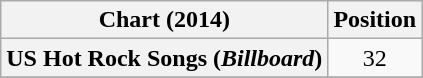<table class="wikitable plainrowheaders sortable">
<tr>
<th>Chart (2014)</th>
<th>Position</th>
</tr>
<tr>
<th scope="row">US Hot Rock Songs (<em>Billboard</em>)</th>
<td style="text-align:center;">32</td>
</tr>
<tr>
</tr>
</table>
